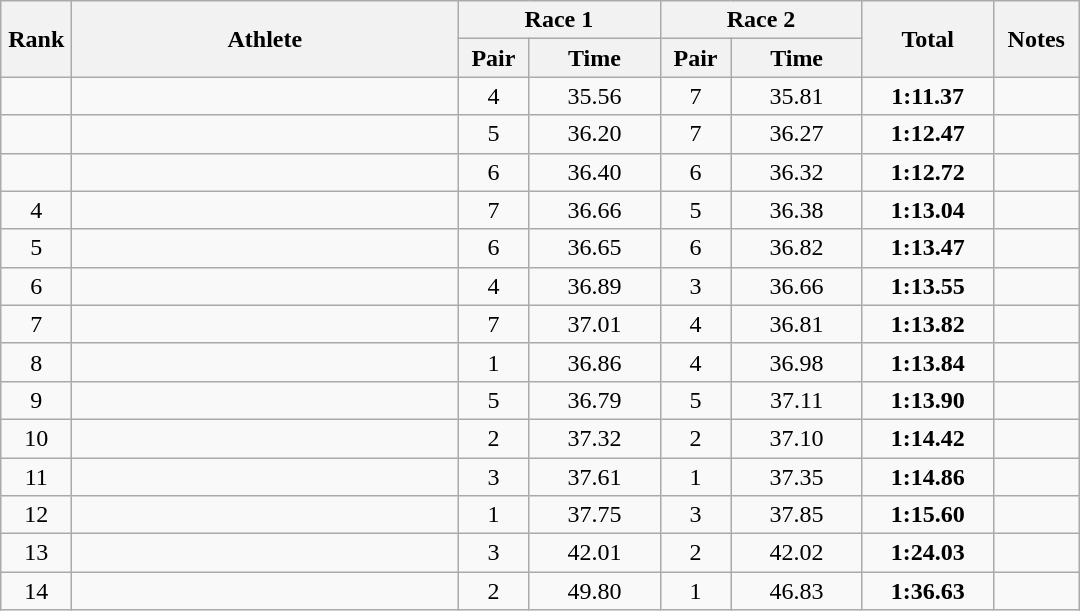<table class=wikitable style="text-align:center">
<tr>
<th width=40 rowspan=2>Rank</th>
<th width=250 rowspan=2>Athlete</th>
<th colspan=2>Race 1</th>
<th colspan=2>Race 2</th>
<th width=80 rowspan=2>Total</th>
<th width=50 rowspan=2>Notes</th>
</tr>
<tr>
<th width=40>Pair</th>
<th width=80>Time</th>
<th width=40>Pair</th>
<th width=80>Time</th>
</tr>
<tr>
<td></td>
<td align=left></td>
<td>4</td>
<td>35.56 </td>
<td>7</td>
<td>35.81</td>
<td><strong>1:11.37</strong></td>
<td></td>
</tr>
<tr>
<td></td>
<td align=left></td>
<td>5</td>
<td>36.20</td>
<td>7</td>
<td>36.27</td>
<td><strong>1:12.47</strong></td>
<td></td>
</tr>
<tr>
<td></td>
<td align=left></td>
<td>6</td>
<td>36.40</td>
<td>6</td>
<td>36.32</td>
<td><strong>1:12.72</strong></td>
<td></td>
</tr>
<tr>
<td>4</td>
<td align=left></td>
<td>7</td>
<td>36.66</td>
<td>5</td>
<td>36.38</td>
<td><strong>1:13.04</strong></td>
<td></td>
</tr>
<tr>
<td>5</td>
<td align=left></td>
<td>6</td>
<td>36.65</td>
<td>6</td>
<td>36.82</td>
<td><strong>1:13.47</strong></td>
<td></td>
</tr>
<tr>
<td>6</td>
<td align=left></td>
<td>4</td>
<td>36.89</td>
<td>3</td>
<td>36.66</td>
<td><strong>1:13.55</strong></td>
<td></td>
</tr>
<tr>
<td>7</td>
<td align=left></td>
<td>7</td>
<td>37.01</td>
<td>4</td>
<td>36.81</td>
<td><strong>1:13.82</strong></td>
<td></td>
</tr>
<tr>
<td>8</td>
<td align=left></td>
<td>1</td>
<td>36.86</td>
<td>4</td>
<td>36.98</td>
<td><strong>1:13.84</strong></td>
<td></td>
</tr>
<tr>
<td>9</td>
<td align=left></td>
<td>5</td>
<td>36.79</td>
<td>5</td>
<td>37.11</td>
<td><strong>1:13.90</strong></td>
<td></td>
</tr>
<tr>
<td>10</td>
<td align=left></td>
<td>2</td>
<td>37.32</td>
<td>2</td>
<td>37.10</td>
<td><strong>1:14.42</strong></td>
<td></td>
</tr>
<tr>
<td>11</td>
<td align=left></td>
<td>3</td>
<td>37.61</td>
<td>1</td>
<td>37.35</td>
<td><strong>1:14.86</strong></td>
<td></td>
</tr>
<tr>
<td>12</td>
<td align=left></td>
<td>1</td>
<td>37.75</td>
<td>3</td>
<td>37.85</td>
<td><strong>1:15.60</strong></td>
<td></td>
</tr>
<tr>
<td>13</td>
<td align=left></td>
<td>3</td>
<td>42.01</td>
<td>2</td>
<td>42.02</td>
<td><strong>1:24.03</strong></td>
<td></td>
</tr>
<tr>
<td>14</td>
<td align=left></td>
<td>2</td>
<td>49.80</td>
<td>1</td>
<td>46.83</td>
<td><strong>1:36.63</strong></td>
<td></td>
</tr>
</table>
